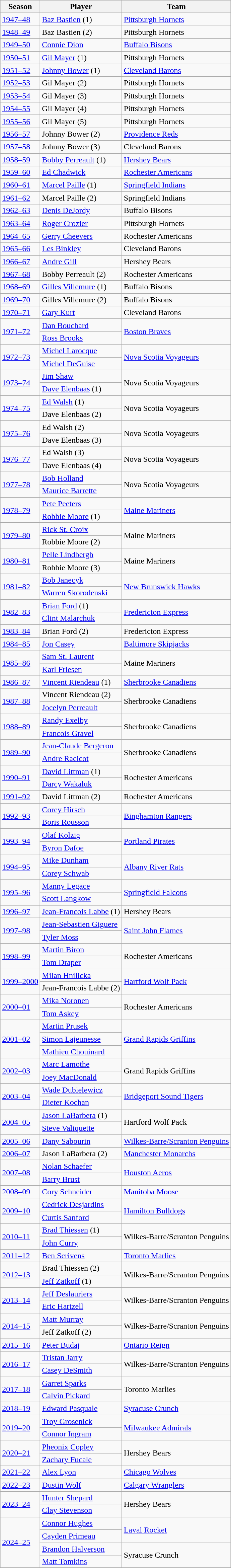<table class="wikitable sortable">
<tr>
<th>Season</th>
<th>Player</th>
<th>Team</th>
</tr>
<tr>
<td><a href='#'>1947–48</a></td>
<td><a href='#'>Baz Bastien</a> (1)</td>
<td><a href='#'>Pittsburgh Hornets</a></td>
</tr>
<tr>
<td><a href='#'>1948–49</a></td>
<td>Baz Bastien (2)</td>
<td>Pittsburgh Hornets</td>
</tr>
<tr>
<td><a href='#'>1949–50</a></td>
<td><a href='#'>Connie Dion</a></td>
<td><a href='#'>Buffalo Bisons</a></td>
</tr>
<tr>
<td><a href='#'>1950–51</a></td>
<td><a href='#'>Gil Mayer</a> (1)</td>
<td>Pittsburgh Hornets</td>
</tr>
<tr>
<td><a href='#'>1951–52</a></td>
<td><a href='#'>Johnny Bower</a> (1)</td>
<td><a href='#'>Cleveland Barons</a></td>
</tr>
<tr>
<td><a href='#'>1952–53</a></td>
<td>Gil Mayer (2)</td>
<td>Pittsburgh Hornets</td>
</tr>
<tr>
<td><a href='#'>1953–54</a></td>
<td>Gil Mayer (3)</td>
<td>Pittsburgh Hornets</td>
</tr>
<tr>
<td><a href='#'>1954–55</a></td>
<td>Gil Mayer (4)</td>
<td>Pittsburgh Hornets</td>
</tr>
<tr>
<td><a href='#'>1955–56</a></td>
<td>Gil Mayer (5)</td>
<td>Pittsburgh Hornets</td>
</tr>
<tr>
<td><a href='#'>1956–57</a></td>
<td>Johnny Bower (2)</td>
<td><a href='#'>Providence Reds</a></td>
</tr>
<tr>
<td><a href='#'>1957–58</a></td>
<td>Johnny Bower (3)</td>
<td>Cleveland Barons</td>
</tr>
<tr>
<td><a href='#'>1958–59</a></td>
<td><a href='#'>Bobby Perreault</a> (1)</td>
<td><a href='#'>Hershey Bears</a></td>
</tr>
<tr>
<td><a href='#'>1959–60</a></td>
<td><a href='#'>Ed Chadwick</a></td>
<td><a href='#'>Rochester Americans</a></td>
</tr>
<tr>
<td><a href='#'>1960–61</a></td>
<td><a href='#'>Marcel Paille</a> (1)</td>
<td><a href='#'>Springfield Indians</a></td>
</tr>
<tr>
<td><a href='#'>1961–62</a></td>
<td>Marcel Paille (2)</td>
<td>Springfield Indians</td>
</tr>
<tr>
<td><a href='#'>1962–63</a></td>
<td><a href='#'>Denis DeJordy</a></td>
<td>Buffalo Bisons</td>
</tr>
<tr>
<td><a href='#'>1963–64</a></td>
<td><a href='#'>Roger Crozier</a></td>
<td>Pittsburgh Hornets</td>
</tr>
<tr>
<td><a href='#'>1964–65</a></td>
<td><a href='#'>Gerry Cheevers</a></td>
<td>Rochester Americans</td>
</tr>
<tr>
<td><a href='#'>1965–66</a></td>
<td><a href='#'>Les Binkley</a></td>
<td>Cleveland Barons</td>
</tr>
<tr>
<td><a href='#'>1966–67</a></td>
<td><a href='#'>Andre Gill</a></td>
<td>Hershey Bears</td>
</tr>
<tr>
<td><a href='#'>1967–68</a></td>
<td>Bobby Perreault (2)</td>
<td>Rochester Americans</td>
</tr>
<tr>
<td><a href='#'>1968–69</a></td>
<td><a href='#'>Gilles Villemure</a> (1)</td>
<td>Buffalo Bisons</td>
</tr>
<tr>
<td><a href='#'>1969–70</a></td>
<td>Gilles Villemure (2)</td>
<td>Buffalo Bisons</td>
</tr>
<tr>
<td><a href='#'>1970–71</a></td>
<td><a href='#'>Gary Kurt</a></td>
<td>Cleveland Barons</td>
</tr>
<tr>
<td rowspan=2><a href='#'>1971–72</a></td>
<td><a href='#'>Dan Bouchard</a></td>
<td rowspan=2><a href='#'>Boston Braves</a></td>
</tr>
<tr>
<td><a href='#'>Ross Brooks</a></td>
</tr>
<tr>
<td rowspan=2><a href='#'>1972–73</a></td>
<td><a href='#'>Michel Larocque</a></td>
<td rowspan=2><a href='#'>Nova Scotia Voyageurs</a></td>
</tr>
<tr>
<td><a href='#'>Michel DeGuise</a></td>
</tr>
<tr>
<td rowspan=2><a href='#'>1973–74</a></td>
<td><a href='#'>Jim Shaw</a></td>
<td rowspan=2>Nova Scotia Voyageurs</td>
</tr>
<tr>
<td><a href='#'>Dave Elenbaas</a> (1)</td>
</tr>
<tr>
<td rowspan=2><a href='#'>1974–75</a></td>
<td><a href='#'>Ed Walsh</a> (1)</td>
<td rowspan=2>Nova Scotia Voyageurs</td>
</tr>
<tr>
<td>Dave Elenbaas (2)</td>
</tr>
<tr>
<td rowspan=2><a href='#'>1975–76</a></td>
<td>Ed Walsh (2)</td>
<td rowspan=2>Nova Scotia Voyageurs</td>
</tr>
<tr>
<td>Dave Elenbaas (3)</td>
</tr>
<tr>
<td rowspan=2><a href='#'>1976–77</a></td>
<td>Ed Walsh (3)</td>
<td rowspan=2>Nova Scotia Voyageurs</td>
</tr>
<tr>
<td>Dave Elenbaas (4)</td>
</tr>
<tr>
<td rowspan=2><a href='#'>1977–78</a></td>
<td><a href='#'>Bob Holland</a></td>
<td rowspan=2>Nova Scotia Voyageurs</td>
</tr>
<tr>
<td><a href='#'>Maurice Barrette</a></td>
</tr>
<tr>
<td rowspan=2><a href='#'>1978–79</a></td>
<td><a href='#'>Pete Peeters</a></td>
<td rowspan=2><a href='#'>Maine Mariners</a></td>
</tr>
<tr>
<td><a href='#'>Robbie Moore</a> (1)</td>
</tr>
<tr>
<td rowspan=2><a href='#'>1979–80</a></td>
<td><a href='#'>Rick St. Croix</a></td>
<td rowspan=2>Maine Mariners</td>
</tr>
<tr>
<td>Robbie Moore (2)</td>
</tr>
<tr>
<td rowspan=2><a href='#'>1980–81</a></td>
<td><a href='#'>Pelle Lindbergh</a></td>
<td rowspan=2>Maine Mariners</td>
</tr>
<tr>
<td>Robbie Moore (3)</td>
</tr>
<tr>
<td rowspan=2><a href='#'>1981–82</a></td>
<td><a href='#'>Bob Janecyk</a></td>
<td rowspan=2><a href='#'>New Brunswick Hawks</a></td>
</tr>
<tr>
<td><a href='#'>Warren Skorodenski</a></td>
</tr>
<tr>
<td rowspan=2><a href='#'>1982–83</a></td>
<td><a href='#'>Brian Ford</a> (1)</td>
<td rowspan=2><a href='#'>Fredericton Express</a></td>
</tr>
<tr>
<td><a href='#'>Clint Malarchuk</a></td>
</tr>
<tr>
<td><a href='#'>1983–84</a></td>
<td>Brian Ford (2)</td>
<td>Fredericton Express</td>
</tr>
<tr>
<td><a href='#'>1984–85</a></td>
<td><a href='#'>Jon Casey</a></td>
<td><a href='#'>Baltimore Skipjacks</a></td>
</tr>
<tr>
<td rowspan=2><a href='#'>1985–86</a></td>
<td><a href='#'>Sam St. Laurent</a></td>
<td rowspan=2>Maine Mariners</td>
</tr>
<tr>
<td><a href='#'>Karl Friesen</a></td>
</tr>
<tr>
<td><a href='#'>1986–87</a></td>
<td><a href='#'>Vincent Riendeau</a> (1)</td>
<td><a href='#'>Sherbrooke Canadiens</a></td>
</tr>
<tr>
<td rowspan=2><a href='#'>1987–88</a></td>
<td>Vincent Riendeau (2)</td>
<td rowspan=2>Sherbrooke Canadiens</td>
</tr>
<tr>
<td><a href='#'>Jocelyn Perreault</a></td>
</tr>
<tr>
<td rowspan=2><a href='#'>1988–89</a></td>
<td><a href='#'>Randy Exelby</a></td>
<td rowspan=2>Sherbrooke Canadiens</td>
</tr>
<tr>
<td><a href='#'>
Francois Gravel</a></td>
</tr>
<tr>
<td rowspan=2><a href='#'>1989–90</a></td>
<td><a href='#'>Jean-Claude Bergeron</a></td>
<td rowspan=2>Sherbrooke Canadiens</td>
</tr>
<tr>
<td><a href='#'>Andre Racicot</a></td>
</tr>
<tr>
<td rowspan=2><a href='#'>1990–91</a></td>
<td><a href='#'>David Littman</a> (1)</td>
<td rowspan=2>Rochester Americans</td>
</tr>
<tr>
<td><a href='#'>Darcy Wakaluk</a></td>
</tr>
<tr>
<td><a href='#'>1991–92</a></td>
<td>David Littman (2)</td>
<td>Rochester Americans</td>
</tr>
<tr>
<td rowspan=2><a href='#'>1992–93</a></td>
<td><a href='#'>Corey Hirsch</a></td>
<td rowspan=2><a href='#'>Binghamton Rangers</a></td>
</tr>
<tr>
<td><a href='#'>Boris Rousson</a></td>
</tr>
<tr>
<td rowspan=2><a href='#'>1993–94</a></td>
<td><a href='#'>Olaf Kolzig</a></td>
<td rowspan=2><a href='#'>Portland Pirates</a></td>
</tr>
<tr>
<td><a href='#'>Byron Dafoe</a></td>
</tr>
<tr>
<td rowspan=2><a href='#'>1994–95</a></td>
<td><a href='#'>Mike Dunham</a></td>
<td rowspan=2><a href='#'>Albany River Rats</a></td>
</tr>
<tr>
<td><a href='#'>Corey Schwab</a></td>
</tr>
<tr>
<td rowspan=2><a href='#'>1995–96</a></td>
<td><a href='#'>Manny Legace</a></td>
<td rowspan=2><a href='#'>Springfield Falcons</a></td>
</tr>
<tr>
<td><a href='#'>Scott Langkow</a></td>
</tr>
<tr>
<td><a href='#'>1996–97</a></td>
<td><a href='#'>Jean-Francois Labbe</a> (1)</td>
<td>Hershey Bears</td>
</tr>
<tr>
<td rowspan=2><a href='#'>1997–98</a></td>
<td><a href='#'>Jean-Sebastien Giguere</a></td>
<td rowspan=2><a href='#'>Saint John Flames</a></td>
</tr>
<tr>
<td><a href='#'>Tyler Moss</a></td>
</tr>
<tr>
<td rowspan=2><a href='#'>1998–99</a></td>
<td><a href='#'>Martin Biron</a></td>
<td rowspan=2>Rochester Americans</td>
</tr>
<tr>
<td><a href='#'>Tom Draper</a></td>
</tr>
<tr>
<td rowspan=2><a href='#'>1999–2000</a></td>
<td><a href='#'>Milan Hnilicka</a></td>
<td rowspan=2><a href='#'>Hartford Wolf Pack</a></td>
</tr>
<tr>
<td>Jean-Francois Labbe (2)</td>
</tr>
<tr>
<td rowspan=2><a href='#'>2000–01</a></td>
<td><a href='#'>Mika Noronen</a></td>
<td rowspan=2>Rochester Americans</td>
</tr>
<tr>
<td><a href='#'>Tom Askey</a></td>
</tr>
<tr>
<td rowspan=3><a href='#'>2001–02</a></td>
<td><a href='#'>Martin Prusek</a></td>
<td rowspan=3><a href='#'>Grand Rapids Griffins</a></td>
</tr>
<tr>
<td><a href='#'>Simon Lajeunesse</a></td>
</tr>
<tr>
<td><a href='#'>Mathieu Chouinard</a></td>
</tr>
<tr>
<td rowspan=2><a href='#'>2002–03</a></td>
<td><a href='#'>Marc Lamothe</a></td>
<td rowspan=2>Grand Rapids Griffins</td>
</tr>
<tr>
<td><a href='#'>Joey MacDonald</a></td>
</tr>
<tr>
<td rowspan=2><a href='#'>2003–04</a></td>
<td><a href='#'>Wade Dubielewicz</a></td>
<td rowspan=2><a href='#'>Bridgeport Sound Tigers</a></td>
</tr>
<tr>
<td><a href='#'>Dieter Kochan</a></td>
</tr>
<tr>
<td rowspan=2><a href='#'>2004–05</a></td>
<td><a href='#'>Jason LaBarbera</a> (1)</td>
<td rowspan=2>Hartford Wolf Pack</td>
</tr>
<tr>
<td><a href='#'>Steve Valiquette</a></td>
</tr>
<tr>
<td><a href='#'>2005–06</a></td>
<td><a href='#'>Dany Sabourin</a></td>
<td><a href='#'>Wilkes-Barre/Scranton Penguins</a></td>
</tr>
<tr>
<td><a href='#'>2006–07</a></td>
<td>Jason LaBarbera (2)</td>
<td><a href='#'>Manchester Monarchs</a></td>
</tr>
<tr>
<td rowspan=2><a href='#'>2007–08</a></td>
<td><a href='#'>Nolan Schaefer</a></td>
<td rowspan=2><a href='#'>Houston Aeros</a></td>
</tr>
<tr>
<td><a href='#'>Barry Brust</a></td>
</tr>
<tr>
<td><a href='#'>2008–09</a></td>
<td><a href='#'>Cory Schneider</a></td>
<td><a href='#'>Manitoba Moose</a></td>
</tr>
<tr>
<td rowspan=2><a href='#'>2009–10</a></td>
<td><a href='#'>Cedrick Desjardins</a></td>
<td rowspan=2><a href='#'>Hamilton Bulldogs</a></td>
</tr>
<tr>
<td><a href='#'>Curtis Sanford</a></td>
</tr>
<tr>
<td rowspan=2><a href='#'>2010–11</a></td>
<td><a href='#'>Brad Thiessen</a> (1)</td>
<td rowspan=2>Wilkes-Barre/Scranton Penguins</td>
</tr>
<tr>
<td><a href='#'>John Curry</a></td>
</tr>
<tr>
<td><a href='#'>2011–12</a></td>
<td><a href='#'>Ben Scrivens</a></td>
<td><a href='#'>Toronto Marlies</a></td>
</tr>
<tr>
<td rowspan=2><a href='#'>2012–13</a></td>
<td>Brad Thiessen (2)</td>
<td rowspan=2>Wilkes-Barre/Scranton Penguins</td>
</tr>
<tr>
<td><a href='#'>Jeff Zatkoff</a> (1)</td>
</tr>
<tr>
<td rowspan=2><a href='#'>2013–14</a></td>
<td><a href='#'>Jeff Deslauriers</a></td>
<td rowspan=2>Wilkes-Barre/Scranton Penguins</td>
</tr>
<tr>
<td><a href='#'>Eric Hartzell</a></td>
</tr>
<tr>
<td rowspan=2><a href='#'>2014–15</a></td>
<td><a href='#'>Matt Murray</a></td>
<td rowspan=2>Wilkes-Barre/Scranton Penguins</td>
</tr>
<tr>
<td>Jeff Zatkoff (2)</td>
</tr>
<tr>
<td><a href='#'>2015–16</a></td>
<td><a href='#'>Peter Budaj</a></td>
<td><a href='#'>Ontario Reign</a></td>
</tr>
<tr>
<td rowspan=2><a href='#'>2016–17</a></td>
<td><a href='#'>Tristan Jarry</a></td>
<td rowspan=2>Wilkes-Barre/Scranton Penguins</td>
</tr>
<tr>
<td><a href='#'>Casey DeSmith</a></td>
</tr>
<tr>
<td rowspan=2><a href='#'>2017–18</a></td>
<td><a href='#'>Garret Sparks</a></td>
<td rowspan=2>Toronto Marlies</td>
</tr>
<tr>
<td><a href='#'>Calvin Pickard</a></td>
</tr>
<tr>
<td><a href='#'>2018–19</a></td>
<td><a href='#'>Edward Pasquale</a></td>
<td><a href='#'>Syracuse Crunch</a></td>
</tr>
<tr>
<td rowspan=2><a href='#'>2019–20</a></td>
<td><a href='#'>Troy Grosenick</a></td>
<td rowspan=2><a href='#'>Milwaukee Admirals</a></td>
</tr>
<tr>
<td><a href='#'>Connor Ingram</a></td>
</tr>
<tr>
<td rowspan=2><a href='#'>2020–21</a></td>
<td><a href='#'>Pheonix Copley</a></td>
<td rowspan=2>Hershey Bears</td>
</tr>
<tr>
<td><a href='#'>Zachary Fucale</a></td>
</tr>
<tr>
<td><a href='#'>2021–22</a></td>
<td><a href='#'>Alex Lyon</a></td>
<td><a href='#'>Chicago Wolves</a></td>
</tr>
<tr>
<td><a href='#'>2022–23</a></td>
<td><a href='#'>Dustin Wolf</a></td>
<td><a href='#'>Calgary Wranglers</a></td>
</tr>
<tr>
<td rowspan=2><a href='#'>2023–24</a></td>
<td><a href='#'>Hunter Shepard</a></td>
<td rowspan=2>Hershey Bears</td>
</tr>
<tr>
<td><a href='#'>Clay Stevenson</a></td>
</tr>
<tr>
<td rowspan=4><a href='#'>2024–25</a></td>
<td><a href='#'>Connor Hughes</a></td>
<td rowspan=2><a href='#'>Laval Rocket</a></td>
</tr>
<tr>
<td><a href='#'>Cayden Primeau</a></td>
</tr>
<tr>
<td><a href='#'>Brandon Halverson</a></td>
<td rowspan=2>Syracuse Crunch</td>
</tr>
<tr>
<td><a href='#'>Matt Tomkins</a></td>
</tr>
<tr>
</tr>
</table>
